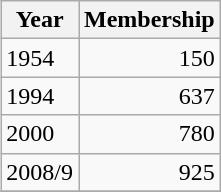<table class="wikitable"  ||  align="right">
<tr>
<th>Year</th>
<th>Membership</th>
</tr>
<tr>
<td>1954</td>
<td align="right">150</td>
</tr>
<tr>
<td>1994</td>
<td align="right">637</td>
</tr>
<tr>
<td>2000</td>
<td align="right">780</td>
</tr>
<tr>
<td>2008/9</td>
<td align="right">925</td>
</tr>
<tr>
</tr>
</table>
